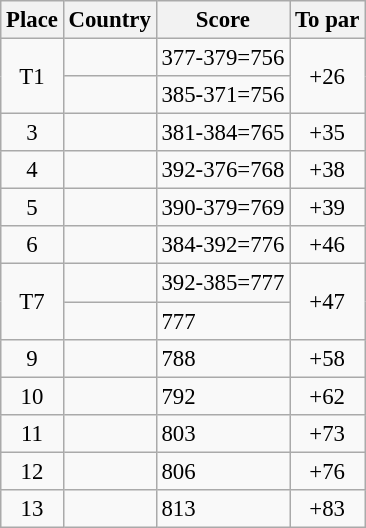<table class="wikitable" style="font-size:95%;">
<tr>
<th>Place</th>
<th>Country</th>
<th>Score</th>
<th>To par</th>
</tr>
<tr>
<td rowspan="2" align="center">T1</td>
<td> <small></small></td>
<td>377-379=756</td>
<td rowspan="2" align="center">+26</td>
</tr>
<tr>
<td></td>
<td>385-371=756</td>
</tr>
<tr>
<td align="center">3</td>
<td></td>
<td>381-384=765</td>
<td align="center">+35</td>
</tr>
<tr>
<td align="center">4</td>
<td></td>
<td>392-376=768</td>
<td align="center">+38</td>
</tr>
<tr>
<td align="center">5</td>
<td></td>
<td>390-379=769</td>
<td align="center">+39</td>
</tr>
<tr>
<td align="center">6</td>
<td></td>
<td>384-392=776</td>
<td align="center">+46</td>
</tr>
<tr>
<td rowspan="2" align="center">T7</td>
<td> <small></small></td>
<td>392-385=777</td>
<td rowspan="2" align="center">+47</td>
</tr>
<tr>
<td></td>
<td>777</td>
</tr>
<tr>
<td align="center">9</td>
<td></td>
<td>788</td>
<td align="center">+58</td>
</tr>
<tr>
<td align="center">10</td>
<td></td>
<td>792</td>
<td align="center">+62</td>
</tr>
<tr>
<td align="center">11</td>
<td></td>
<td>803</td>
<td align="center">+73</td>
</tr>
<tr>
<td align="center">12</td>
<td></td>
<td>806</td>
<td align="center">+76</td>
</tr>
<tr>
<td align="center">13</td>
<td></td>
<td>813</td>
<td align="center">+83</td>
</tr>
</table>
